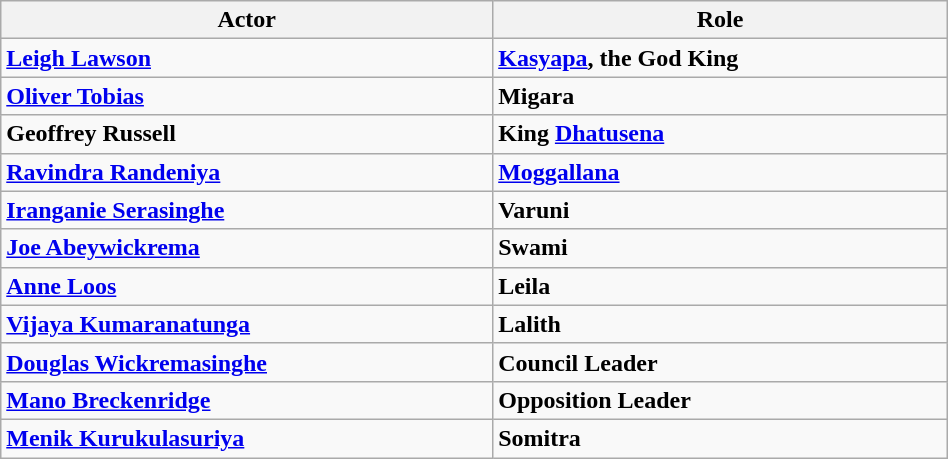<table class="wikitable" width="50%">
<tr>
<th>Actor</th>
<th>Role</th>
</tr>
<tr>
<td><strong><a href='#'>Leigh Lawson</a></strong></td>
<td><strong><a href='#'>Kasyapa</a>, the God King</strong></td>
</tr>
<tr>
<td><strong><a href='#'>Oliver Tobias</a></strong></td>
<td><strong>Migara</strong></td>
</tr>
<tr>
<td><strong>Geoffrey Russell</strong></td>
<td><strong>King <a href='#'>Dhatusena</a></strong></td>
</tr>
<tr ""  Swineetha Weerasinghe  // Queen of Dhatusena, Sangha>
<td><strong><a href='#'>Ravindra Randeniya</a></strong></td>
<td><strong><a href='#'>Moggallana</a></strong></td>
</tr>
<tr>
<td><strong><a href='#'>Iranganie Serasinghe</a></strong></td>
<td><strong>Varuni</strong></td>
</tr>
<tr>
<td><strong><a href='#'>Joe Abeywickrema</a></strong></td>
<td><strong>Swami</strong></td>
</tr>
<tr>
<td><strong><a href='#'>Anne Loos</a></strong></td>
<td><strong>Leila</strong></td>
</tr>
<tr>
<td><strong><a href='#'>Vijaya Kumaranatunga</a></strong></td>
<td><strong>Lalith</strong></td>
</tr>
<tr>
<td><strong><a href='#'>Douglas Wickremasinghe</a></strong></td>
<td><strong>Council Leader</strong></td>
</tr>
<tr>
<td><strong><a href='#'>Mano Breckenridge</a></strong></td>
<td><strong>Opposition Leader</strong></td>
</tr>
<tr>
<td><strong><a href='#'>Menik Kurukulasuriya</a></strong></td>
<td><strong>Somitra</strong></td>
</tr>
</table>
